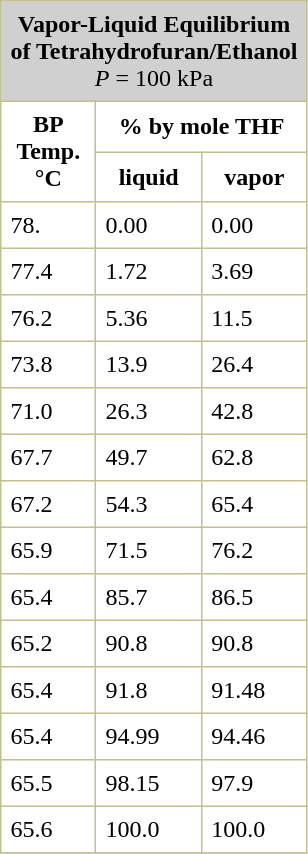<table border="1" cellspacing="0" cellpadding="6" style="margin: 0 0 0 0.5em; background: white; border-collapse: collapse; border-color: #C0C090;">
<tr>
<td bgcolor="#D0D0D0" align=center colspan="3"><strong>Vapor-Liquid Equilibrium<br>of Tetrahydrofuran/Ethanol</strong><br><em>P</em> = 100 kPa</td>
</tr>
<tr>
<th rowspan="2">BP<br>Temp.<br>°C</th>
<th colspan="2">% by mole THF</th>
</tr>
<tr>
<th>liquid</th>
<th>vapor</th>
</tr>
<tr>
<td>78.</td>
<td>0.00</td>
<td>0.00</td>
</tr>
<tr>
<td>77.4</td>
<td>1.72</td>
<td>3.69</td>
</tr>
<tr>
<td>76.2</td>
<td>5.36</td>
<td>11.5</td>
</tr>
<tr>
<td>73.8</td>
<td>13.9</td>
<td>26.4</td>
</tr>
<tr>
<td>71.0</td>
<td>26.3</td>
<td>42.8</td>
</tr>
<tr>
<td>67.7</td>
<td>49.7</td>
<td>62.8</td>
</tr>
<tr>
<td>67.2</td>
<td>54.3</td>
<td>65.4</td>
</tr>
<tr>
<td>65.9</td>
<td>71.5</td>
<td>76.2</td>
</tr>
<tr>
<td>65.4</td>
<td>85.7</td>
<td>86.5</td>
</tr>
<tr>
<td>65.2</td>
<td>90.8</td>
<td>90.8</td>
</tr>
<tr>
<td>65.4</td>
<td>91.8</td>
<td>91.48</td>
</tr>
<tr>
<td>65.4</td>
<td>94.99</td>
<td>94.46</td>
</tr>
<tr>
<td>65.5</td>
<td>98.15</td>
<td>97.9</td>
</tr>
<tr>
<td>65.6</td>
<td>100.0</td>
<td>100.0</td>
</tr>
<tr>
</tr>
</table>
